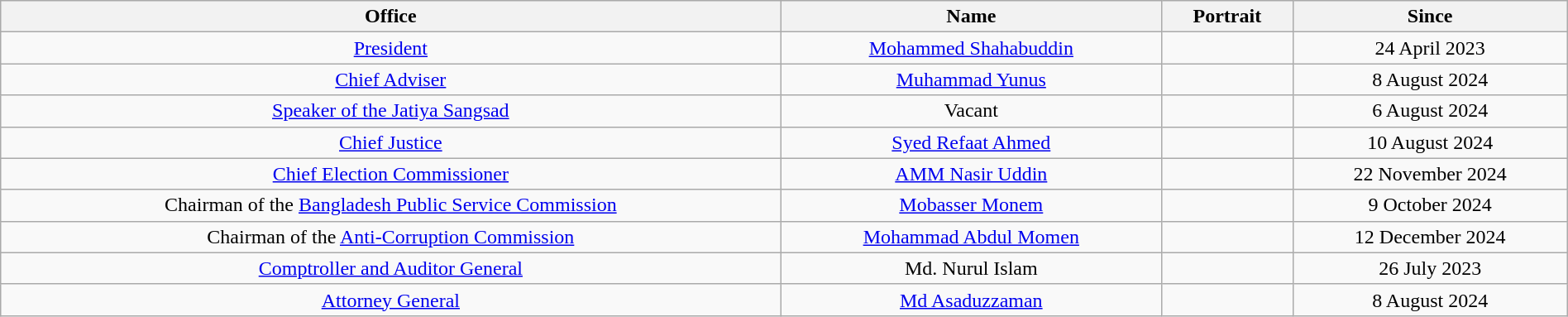<table class="wikitable"  style="width:100%; text-align:center;">
<tr>
<th>Office</th>
<th>Name</th>
<th>Portrait</th>
<th>Since</th>
</tr>
<tr>
<td><a href='#'>President</a></td>
<td><a href='#'>Mohammed Shahabuddin</a></td>
<td></td>
<td>24 April 2023</td>
</tr>
<tr>
<td><a href='#'>Chief Adviser</a></td>
<td><a href='#'>Muhammad Yunus</a></td>
<td></td>
<td>8 August 2024</td>
</tr>
<tr>
<td><a href='#'>Speaker of the Jatiya Sangsad</a></td>
<td>Vacant</td>
<td></td>
<td>6 August 2024</td>
</tr>
<tr>
<td><a href='#'>Chief Justice</a></td>
<td><a href='#'>Syed Refaat Ahmed</a></td>
<td></td>
<td>10 August 2024</td>
</tr>
<tr>
<td><a href='#'>Chief Election Commissioner</a></td>
<td><a href='#'>AMM Nasir Uddin</a></td>
<td></td>
<td>22 November 2024</td>
</tr>
<tr>
<td>Chairman of the <a href='#'>Bangladesh Public Service Commission</a></td>
<td><a href='#'>Mobasser Monem</a></td>
<td></td>
<td>9 October 2024</td>
</tr>
<tr>
<td>Chairman of the <a href='#'>Anti-Corruption Commission</a></td>
<td><a href='#'>Mohammad Abdul Momen</a></td>
<td></td>
<td>12 December 2024</td>
</tr>
<tr>
<td><a href='#'>Comptroller and Auditor General</a></td>
<td>Md. Nurul Islam</td>
<td></td>
<td>26 July 2023</td>
</tr>
<tr>
<td><a href='#'>Attorney General</a></td>
<td><a href='#'>Md Asaduzzaman</a></td>
<td></td>
<td>8 August 2024</td>
</tr>
</table>
